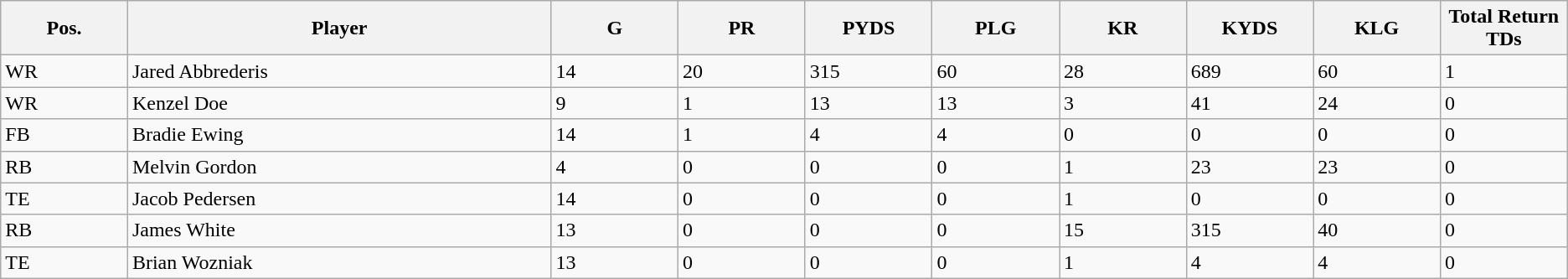<table class="wikitable sortable">
<tr>
<th bgcolor="#DDDDFF" width="6%">Pos.</th>
<th bgcolor="#DDDDFF" width="20%">Player</th>
<th bgcolor="#DDDDFF" width="6%">G</th>
<th bgcolor="#DDDDFF" width="6%">PR</th>
<th bgcolor="#DDDDFF" width="6%">PYDS</th>
<th bgcolor="#DDDDFF" width="6%">PLG</th>
<th bgcolor="#DDDDFF" width="6%">KR</th>
<th bgcolor="#DDDDFF" width="6%">KYDS</th>
<th bgcolor="#DDDDFF" width="6%">KLG</th>
<th bgcolor="#DDDDFF" width="6%">Total Return TDs</th>
</tr>
<tr>
<td>WR</td>
<td>Jared Abbrederis</td>
<td>14</td>
<td>20</td>
<td>315</td>
<td>60</td>
<td>28</td>
<td>689</td>
<td>60</td>
<td>1</td>
</tr>
<tr>
<td>WR</td>
<td>Kenzel Doe</td>
<td>9</td>
<td>1</td>
<td>13</td>
<td>13</td>
<td>3</td>
<td>41</td>
<td>24</td>
<td>0</td>
</tr>
<tr>
<td>FB</td>
<td>Bradie Ewing</td>
<td>14</td>
<td>1</td>
<td>4</td>
<td>4</td>
<td>0</td>
<td>0</td>
<td>0</td>
<td>0</td>
</tr>
<tr>
<td>RB</td>
<td>Melvin Gordon</td>
<td>4</td>
<td>0</td>
<td>0</td>
<td>0</td>
<td>1</td>
<td>23</td>
<td>23</td>
<td>0</td>
</tr>
<tr>
<td>TE</td>
<td>Jacob Pedersen</td>
<td>14</td>
<td>0</td>
<td>0</td>
<td>0</td>
<td>1</td>
<td>0</td>
<td>0</td>
<td>0</td>
</tr>
<tr>
<td>RB</td>
<td>James White</td>
<td>13</td>
<td>0</td>
<td>0</td>
<td>0</td>
<td>15</td>
<td>315</td>
<td>40</td>
<td>0</td>
</tr>
<tr>
<td>TE</td>
<td>Brian Wozniak</td>
<td>13</td>
<td>0</td>
<td>0</td>
<td>0</td>
<td>1</td>
<td>4</td>
<td>4</td>
<td>0</td>
</tr>
</table>
